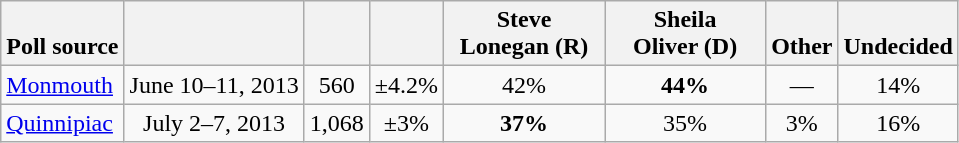<table class="wikitable" style="text-align:center">
<tr valign= bottom>
<th>Poll source</th>
<th></th>
<th></th>
<th></th>
<th style="width:100px;">Steve<br>Lonegan (R)</th>
<th style="width:100px;">Sheila<br>Oliver (D)</th>
<th>Other</th>
<th>Undecided</th>
</tr>
<tr>
<td align=left><a href='#'>Monmouth</a></td>
<td>June 10–11, 2013</td>
<td>560</td>
<td>±4.2%</td>
<td>42%</td>
<td><strong>44%</strong></td>
<td>—</td>
<td>14%</td>
</tr>
<tr>
<td align=left><a href='#'>Quinnipiac</a></td>
<td>July 2–7, 2013</td>
<td>1,068</td>
<td>±3%</td>
<td><strong>37%</strong></td>
<td>35%</td>
<td>3%</td>
<td>16%</td>
</tr>
</table>
